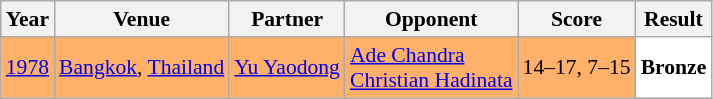<table class="sortable wikitable" style="font-size: 90%;">
<tr>
<th>Year</th>
<th>Venue</th>
<th>Partner</th>
<th>Opponent</th>
<th>Score</th>
<th>Result</th>
</tr>
<tr style="background:#FFB069">
<td align="center"><a href='#'>1978</a></td>
<td align="left"><a href='#'>Bangkok</a>, <a href='#'>Thailand</a></td>
<td align="left"> <a href='#'>Yu Yaodong</a></td>
<td align="left"> <a href='#'>Ade Chandra</a><br> <a href='#'>Christian Hadinata</a></td>
<td align="left">14–17, 7–15</td>
<td style="text-align:left; background:white"> <strong>Bronze</strong></td>
</tr>
</table>
